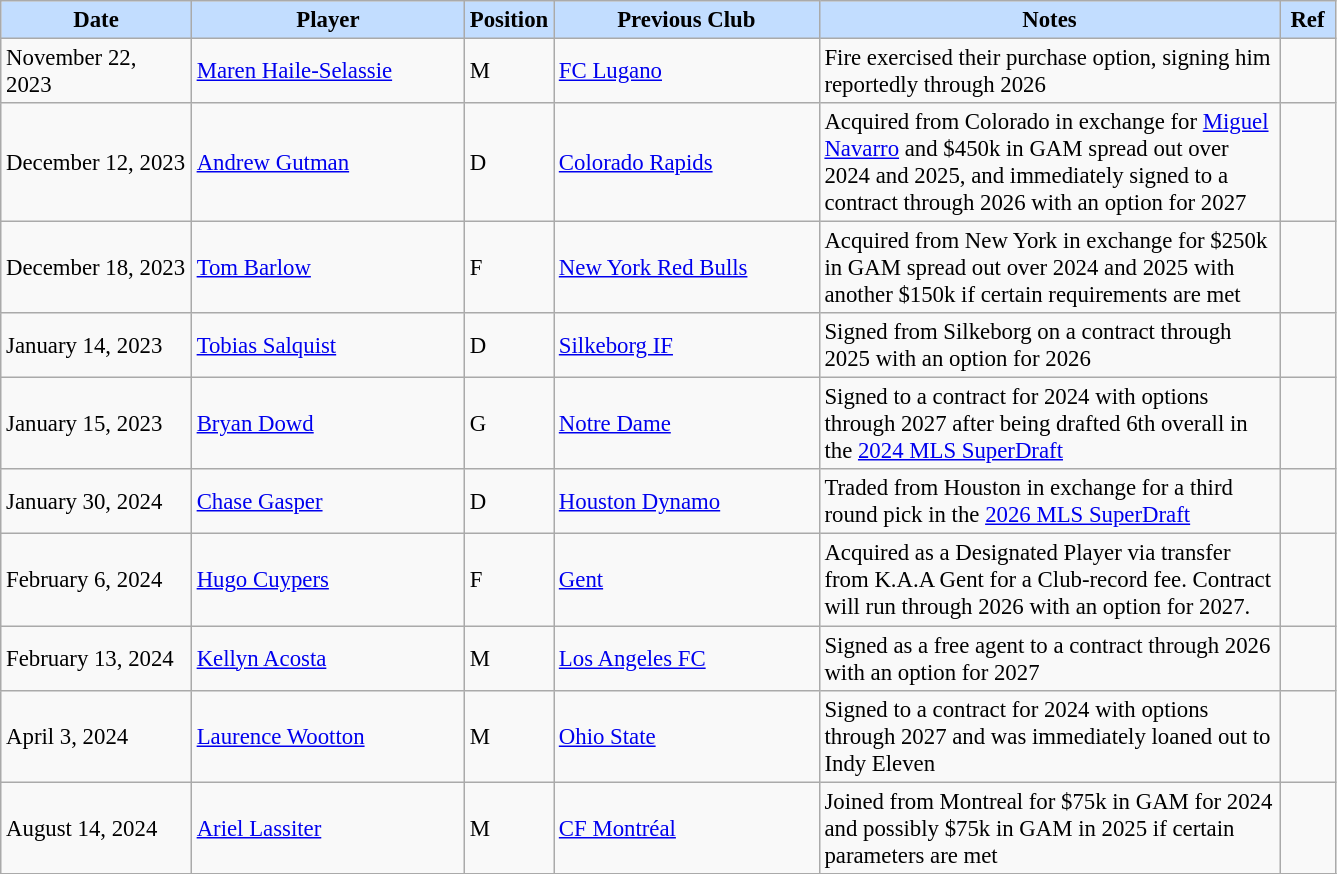<table class="wikitable" style="text-align:left; font-size:95%;">
<tr>
<th style="background:#c2ddff; width:120px;">Date</th>
<th style="background:#c2ddff; width:175px;">Player</th>
<th style="background:#c2ddff; width:50px;">Position</th>
<th style="background:#c2ddff; width:170px;">Previous Club</th>
<th style="background:#c2ddff; width:300px;">Notes</th>
<th style="background:#c2ddff; width:30px;">Ref</th>
</tr>
<tr>
<td>November 22, 2023</td>
<td> <a href='#'>Maren Haile-Selassie</a></td>
<td>M</td>
<td> <a href='#'>FC Lugano</a></td>
<td>Fire exercised their purchase option, signing him reportedly through 2026</td>
<td></td>
</tr>
<tr>
<td>December 12, 2023</td>
<td> <a href='#'>Andrew Gutman</a></td>
<td>D</td>
<td> <a href='#'>Colorado Rapids</a></td>
<td>Acquired from Colorado in exchange for <a href='#'>Miguel Navarro</a> and $450k in GAM spread out over 2024 and 2025, and immediately signed to a contract through 2026 with an option for 2027</td>
<td></td>
</tr>
<tr>
<td>December 18, 2023</td>
<td> <a href='#'>Tom Barlow</a></td>
<td>F</td>
<td> <a href='#'>New York Red Bulls</a></td>
<td>Acquired from New York in exchange for $250k in GAM spread out over 2024 and 2025 with another $150k if certain requirements are met</td>
<td></td>
</tr>
<tr>
<td>January 14, 2023</td>
<td> <a href='#'>Tobias Salquist</a></td>
<td>D</td>
<td> <a href='#'>Silkeborg IF</a></td>
<td>Signed from Silkeborg on a contract through 2025 with an option for 2026</td>
<td></td>
</tr>
<tr>
<td>January 15, 2023</td>
<td> <a href='#'>Bryan Dowd</a></td>
<td>G</td>
<td> <a href='#'>Notre Dame</a></td>
<td>Signed to a contract for 2024 with options through 2027 after being drafted 6th overall in the <a href='#'>2024 MLS SuperDraft</a></td>
<td></td>
</tr>
<tr>
<td>January 30, 2024</td>
<td> <a href='#'>Chase Gasper</a></td>
<td>D</td>
<td> <a href='#'>Houston Dynamo</a></td>
<td>Traded from Houston in exchange for a third round pick in the <a href='#'>2026 MLS SuperDraft</a></td>
<td></td>
</tr>
<tr>
<td>February 6, 2024</td>
<td> <a href='#'>Hugo Cuypers</a></td>
<td>F</td>
<td> <a href='#'>Gent</a></td>
<td>Acquired as a Designated Player via transfer from K.A.A Gent for a Club-record fee. Contract will run through 2026 with an option for 2027.</td>
<td></td>
</tr>
<tr>
<td>February 13, 2024</td>
<td> <a href='#'>Kellyn Acosta</a></td>
<td>M</td>
<td> <a href='#'>Los Angeles FC</a></td>
<td>Signed as a free agent to a contract through 2026 with an option for 2027</td>
<td></td>
</tr>
<tr>
<td>April 3, 2024</td>
<td> <a href='#'>Laurence Wootton</a></td>
<td>M</td>
<td> <a href='#'>Ohio State</a></td>
<td>Signed to a contract for 2024 with options through 2027 and was immediately loaned out to Indy Eleven</td>
<td></td>
</tr>
<tr>
<td>August 14, 2024</td>
<td> <a href='#'>Ariel Lassiter</a></td>
<td>M</td>
<td> <a href='#'>CF Montréal</a></td>
<td>Joined from Montreal for $75k in GAM for 2024 and possibly $75k in GAM in 2025 if certain parameters are met</td>
<td></td>
</tr>
<tr>
</tr>
</table>
